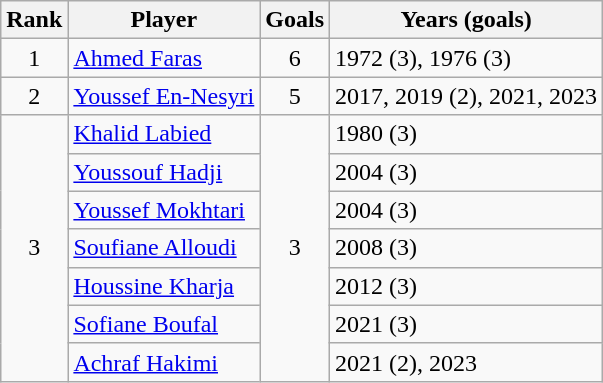<table class="wikitable" style="text-align: left;">
<tr>
<th>Rank</th>
<th>Player</th>
<th>Goals</th>
<th>Years (goals)</th>
</tr>
<tr>
<td align=center>1</td>
<td><a href='#'>Ahmed Faras</a></td>
<td align="center">6</td>
<td>1972 (3), 1976 (3)</td>
</tr>
<tr>
<td align=center>2</td>
<td><a href='#'>Youssef En-Nesyri</a></td>
<td align="center">5</td>
<td>2017, 2019 (2), 2021, 2023</td>
</tr>
<tr>
<td rowspan=7 align=center>3</td>
<td><a href='#'>Khalid Labied</a></td>
<td rowspan="7" align="center">3</td>
<td>1980 (3)</td>
</tr>
<tr>
<td><a href='#'>Youssouf Hadji</a></td>
<td>2004 (3)</td>
</tr>
<tr>
<td><a href='#'>Youssef Mokhtari</a></td>
<td>2004 (3)</td>
</tr>
<tr>
<td><a href='#'>Soufiane Alloudi</a></td>
<td>2008 (3)</td>
</tr>
<tr>
<td><a href='#'>Houssine Kharja</a></td>
<td>2012 (3)</td>
</tr>
<tr>
<td><a href='#'>Sofiane Boufal</a></td>
<td>2021 (3)</td>
</tr>
<tr>
<td><a href='#'>Achraf Hakimi</a></td>
<td>2021 (2), 2023</td>
</tr>
</table>
